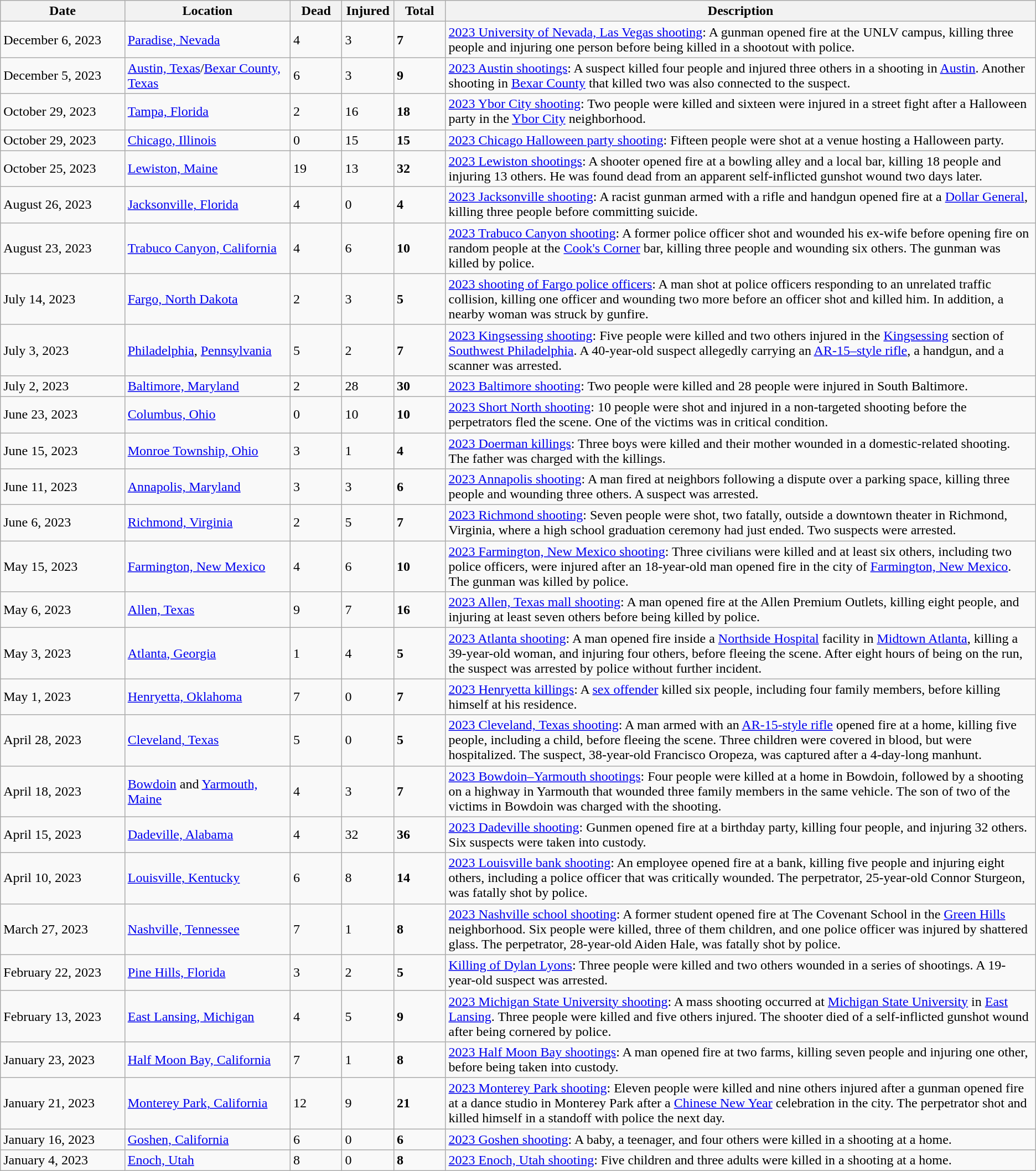<table class="wikitable sortable mw-datatable">
<tr>
<th width=12%>Date</th>
<th width=16%>Location</th>
<th width=5%>Dead</th>
<th width=5%>Injured</th>
<th width=5%>Total</th>
<th width=60%>Description</th>
</tr>
<tr>
<td>December 6, 2023</td>
<td><a href='#'>Paradise, Nevada</a></td>
<td>4</td>
<td>3</td>
<td><strong>7</strong></td>
<td><a href='#'>2023 University of Nevada, Las Vegas shooting</a>: A gunman opened fire at the UNLV campus, killing three people and injuring one person before being killed in a shootout with police.</td>
</tr>
<tr>
<td>December 5, 2023</td>
<td><a href='#'>Austin, Texas</a>/<a href='#'>Bexar County, Texas</a></td>
<td>6</td>
<td>3</td>
<td><strong>9</strong></td>
<td><a href='#'>2023 Austin shootings</a>: A suspect killed four people and injured three others in a shooting in <a href='#'>Austin</a>. Another shooting in <a href='#'>Bexar County</a> that killed two was also connected to the suspect.</td>
</tr>
<tr>
<td>October 29, 2023</td>
<td><a href='#'>Tampa, Florida</a></td>
<td>2</td>
<td>16</td>
<td><strong>18</strong></td>
<td><a href='#'>2023 Ybor City shooting</a>: Two people were killed and sixteen were injured in a street fight after a Halloween party in the <a href='#'>Ybor City</a> neighborhood.</td>
</tr>
<tr>
<td>October 29, 2023</td>
<td><a href='#'>Chicago, Illinois</a></td>
<td>0</td>
<td>15</td>
<td><strong>15</strong></td>
<td><a href='#'>2023 Chicago Halloween party shooting</a>: Fifteen people were shot at a venue hosting a Halloween party.</td>
</tr>
<tr>
<td>October 25, 2023</td>
<td><a href='#'>Lewiston, Maine</a></td>
<td>19</td>
<td>13</td>
<td><strong>32</strong></td>
<td><a href='#'>2023 Lewiston shootings</a>: A shooter opened fire at a bowling alley and a local bar, killing 18 people and injuring 13 others. He was found dead from an apparent self-inflicted gunshot wound two days later.</td>
</tr>
<tr>
<td>August 26, 2023</td>
<td><a href='#'>Jacksonville, Florida</a></td>
<td>4</td>
<td>0</td>
<td><strong>4</strong></td>
<td><a href='#'>2023 Jacksonville shooting</a>: A racist gunman armed with a rifle and handgun opened fire at a <a href='#'>Dollar General</a>, killing three people before committing suicide.</td>
</tr>
<tr>
<td>August 23, 2023</td>
<td><a href='#'>Trabuco Canyon, California</a></td>
<td>4</td>
<td>6</td>
<td><strong>10</strong></td>
<td><a href='#'>2023 Trabuco Canyon shooting</a>: A former police officer shot and wounded his ex-wife before opening fire on random people at the <a href='#'>Cook's Corner</a> bar, killing three people and wounding six others. The gunman was killed by police.</td>
</tr>
<tr>
<td>July 14, 2023</td>
<td><a href='#'>Fargo, North Dakota</a></td>
<td>2</td>
<td>3</td>
<td><strong>5</strong></td>
<td><a href='#'>2023 shooting of Fargo police officers</a>: A man shot at police officers responding to an unrelated traffic collision, killing one officer and wounding two more before an officer shot and killed him. In addition, a nearby woman was struck by gunfire.</td>
</tr>
<tr>
<td>July 3, 2023</td>
<td><a href='#'>Philadelphia</a>, <a href='#'>Pennsylvania</a></td>
<td>5</td>
<td>2</td>
<td><strong>7</strong></td>
<td><a href='#'>2023 Kingsessing shooting</a>: Five people were killed and two others injured in the <a href='#'>Kingsessing</a> section of <a href='#'>Southwest Philadelphia</a>. A 40-year-old suspect allegedly carrying an <a href='#'>AR-15–style rifle</a>, a handgun, and a scanner was arrested.</td>
</tr>
<tr>
<td>July 2, 2023</td>
<td><a href='#'>Baltimore, Maryland</a></td>
<td>2</td>
<td>28</td>
<td><strong>30</strong></td>
<td><a href='#'>2023 Baltimore shooting</a>: Two people were killed and 28 people were injured in South Baltimore.</td>
</tr>
<tr>
<td>June 23, 2023</td>
<td><a href='#'>Columbus, Ohio</a></td>
<td>0</td>
<td>10</td>
<td><strong>10</strong></td>
<td><a href='#'>2023 Short North shooting</a>: 10 people were shot and injured in a non-targeted shooting before the perpetrators fled the scene.  One of the victims was in critical condition.</td>
</tr>
<tr>
<td>June 15, 2023</td>
<td><a href='#'>Monroe Township, Ohio</a></td>
<td>3</td>
<td>1</td>
<td><strong>4</strong></td>
<td><a href='#'>2023 Doerman killings</a>: Three boys were killed and their mother wounded in a domestic-related shooting. The father was charged with the killings.</td>
</tr>
<tr>
<td>June 11, 2023</td>
<td><a href='#'>Annapolis, Maryland</a></td>
<td>3</td>
<td>3</td>
<td><strong>6</strong></td>
<td><a href='#'>2023 Annapolis shooting</a>: A man fired at neighbors following a dispute over a parking space, killing three people and wounding three others. A suspect was arrested.</td>
</tr>
<tr>
<td>June 6, 2023</td>
<td><a href='#'>Richmond, Virginia</a></td>
<td>2</td>
<td>5</td>
<td><strong>7</strong></td>
<td><a href='#'>2023 Richmond shooting</a>:  Seven people were shot, two fatally, outside a downtown theater in Richmond, Virginia, where a high school graduation ceremony had just ended. Two suspects were arrested.</td>
</tr>
<tr>
<td>May 15, 2023</td>
<td><a href='#'>Farmington, New Mexico</a></td>
<td>4</td>
<td>6</td>
<td><strong>10</strong></td>
<td><a href='#'>2023 Farmington, New Mexico shooting</a>: Three civilians were killed and at least six others, including two police officers, were injured after an 18-year-old man opened fire in the city of <a href='#'>Farmington, New Mexico</a>. The gunman was killed by police.</td>
</tr>
<tr>
<td>May 6, 2023</td>
<td><a href='#'>Allen, Texas</a></td>
<td>9</td>
<td>7</td>
<td><strong>16</strong></td>
<td><a href='#'>2023 Allen, Texas mall shooting</a>: A man opened fire at the Allen Premium Outlets, killing eight people, and injuring at least seven others before being killed by police.</td>
</tr>
<tr>
<td>May 3, 2023</td>
<td><a href='#'>Atlanta, Georgia</a></td>
<td>1</td>
<td>4</td>
<td><strong>5</strong></td>
<td><a href='#'>2023 Atlanta shooting</a>: A man opened fire inside a <a href='#'>Northside Hospital</a> facility in <a href='#'>Midtown Atlanta</a>, killing a 39-year-old woman, and injuring four others, before fleeing the scene. After eight hours of being on the run, the suspect was arrested by police without further incident.</td>
</tr>
<tr>
<td>May 1, 2023</td>
<td><a href='#'>Henryetta, Oklahoma</a></td>
<td>7</td>
<td>0</td>
<td><strong>7</strong></td>
<td><a href='#'>2023 Henryetta killings</a>: A <a href='#'>sex offender</a> killed six people, including four family members, before killing himself at his residence.</td>
</tr>
<tr>
<td>April 28, 2023</td>
<td><a href='#'>Cleveland, Texas</a></td>
<td>5</td>
<td>0</td>
<td><strong>5</strong></td>
<td><a href='#'>2023 Cleveland, Texas shooting</a>: A man armed with an <a href='#'>AR-15-style rifle</a> opened fire at a home, killing five people, including a child, before fleeing the scene. Three children were covered in blood, but were hospitalized. The suspect, 38-year-old Francisco Oropeza, was captured after a 4-day-long manhunt.</td>
</tr>
<tr>
<td>April 18, 2023</td>
<td><a href='#'>Bowdoin</a> and <a href='#'>Yarmouth, Maine</a></td>
<td>4</td>
<td>3</td>
<td><strong>7</strong></td>
<td><a href='#'>2023 Bowdoin–Yarmouth shootings</a>: Four people were killed at a home in Bowdoin, followed by a shooting on a highway in Yarmouth that wounded three family members in the same vehicle. The son of two of the victims in Bowdoin was charged with the shooting.</td>
</tr>
<tr>
<td>April 15, 2023</td>
<td><a href='#'>Dadeville, Alabama</a></td>
<td>4</td>
<td>32</td>
<td><strong>36</strong></td>
<td><a href='#'>2023 Dadeville shooting</a>: Gunmen opened fire at a birthday party, killing four people, and injuring 32 others. Six suspects were taken into custody.</td>
</tr>
<tr>
<td>April 10, 2023</td>
<td><a href='#'>Louisville, Kentucky</a></td>
<td>6</td>
<td>8</td>
<td><strong>14</strong></td>
<td><a href='#'>2023 Louisville bank shooting</a>: An employee opened fire at a bank, killing five people and injuring eight others, including a police officer that was critically wounded. The perpetrator, 25-year-old Connor Sturgeon, was fatally shot by police.</td>
</tr>
<tr>
<td>March 27, 2023</td>
<td><a href='#'>Nashville, Tennessee</a></td>
<td>7</td>
<td>1</td>
<td><strong>8</strong></td>
<td><a href='#'>2023 Nashville school shooting</a>: A former student opened fire at The Covenant School in the <a href='#'>Green Hills</a> neighborhood. Six people were killed, three of them children, and one police officer was injured by shattered glass. The perpetrator, 28-year-old Aiden Hale, was fatally shot by police.</td>
</tr>
<tr>
<td>February 22, 2023</td>
<td><a href='#'>Pine Hills, Florida</a></td>
<td>3</td>
<td>2</td>
<td><strong>5</strong></td>
<td><a href='#'>Killing of Dylan Lyons</a>: Three people were killed and two others wounded in a series of shootings. A 19-year-old suspect was arrested.</td>
</tr>
<tr>
<td>February 13, 2023</td>
<td><a href='#'>East Lansing, Michigan</a></td>
<td>4</td>
<td>5</td>
<td><strong>9</strong></td>
<td><a href='#'>2023 Michigan State University shooting</a>: A mass shooting occurred at <a href='#'>Michigan State University</a> in <a href='#'>East Lansing</a>. Three people were killed and five others injured. The shooter died of a self-inflicted gunshot wound after being cornered by police.</td>
</tr>
<tr>
<td>January 23, 2023</td>
<td><a href='#'>Half Moon Bay, California</a></td>
<td>7</td>
<td>1</td>
<td><strong>8</strong></td>
<td><a href='#'>2023 Half Moon Bay shootings</a>: A man opened fire at two farms, killing seven people and injuring one other, before being taken into custody.</td>
</tr>
<tr>
<td>January 21, 2023</td>
<td><a href='#'>Monterey Park, California</a></td>
<td>12</td>
<td>9</td>
<td><strong>21</strong></td>
<td><a href='#'>2023 Monterey Park shooting</a>: Eleven people were killed and nine others injured after a gunman opened fire at a dance studio in Monterey Park after a <a href='#'>Chinese New Year</a> celebration in the city. The perpetrator shot and killed himself in a standoff with police the next day.</td>
</tr>
<tr>
<td>January 16, 2023</td>
<td><a href='#'>Goshen, California</a></td>
<td>6</td>
<td>0</td>
<td><strong>6</strong></td>
<td><a href='#'>2023 Goshen shooting</a>: A baby, a teenager, and four others were killed in a shooting at a home.</td>
</tr>
<tr>
<td>January 4, 2023</td>
<td><a href='#'>Enoch, Utah</a></td>
<td>8</td>
<td>0</td>
<td><strong>8</strong></td>
<td><a href='#'>2023 Enoch, Utah shooting</a>: Five children and three adults were killed in a shooting at a home.</td>
</tr>
</table>
